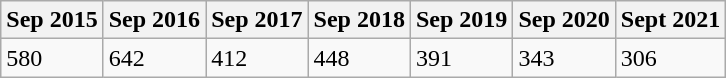<table class="wikitable">
<tr>
<th>Sep 2015</th>
<th>Sep 2016</th>
<th>Sep 2017</th>
<th>Sep 2018</th>
<th>Sep 2019</th>
<th>Sep 2020</th>
<th>Sept 2021</th>
</tr>
<tr>
<td>580</td>
<td>642</td>
<td>412</td>
<td>448</td>
<td>391</td>
<td>343</td>
<td>306</td>
</tr>
</table>
